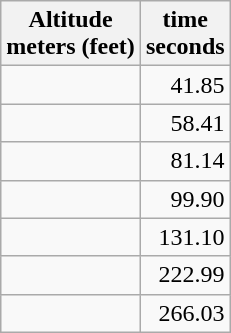<table class="wikitable floatright" style="text-align:right;">
<tr>
<th>Altitude<br> meters (feet)</th>
<th>time<br> seconds</th>
</tr>
<tr>
<td></td>
<td>41.85</td>
</tr>
<tr>
<td></td>
<td>58.41</td>
</tr>
<tr>
<td></td>
<td>81.14</td>
</tr>
<tr>
<td></td>
<td>99.90</td>
</tr>
<tr>
<td></td>
<td>131.10</td>
</tr>
<tr>
<td></td>
<td>222.99</td>
</tr>
<tr>
<td></td>
<td>266.03</td>
</tr>
</table>
